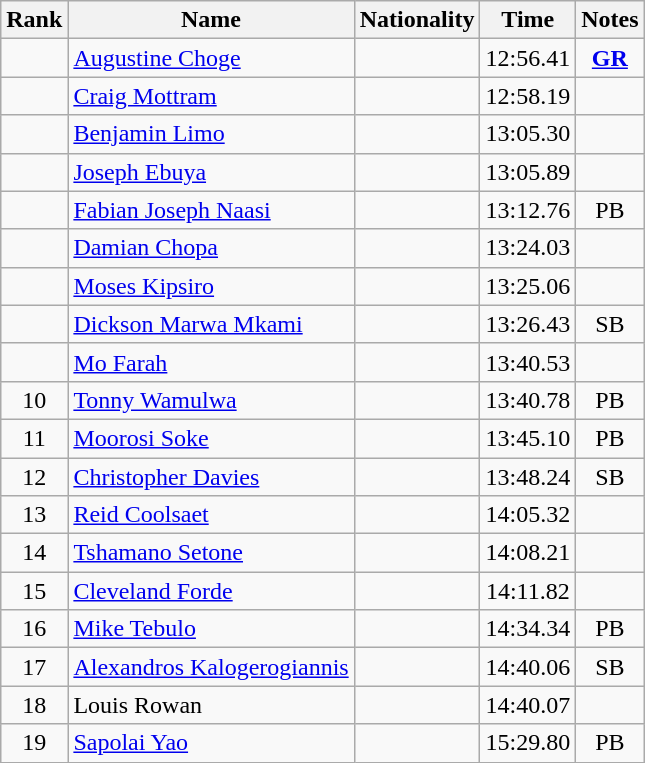<table class="wikitable sortable" style="text-align:center">
<tr>
<th>Rank</th>
<th>Name</th>
<th>Nationality</th>
<th>Time</th>
<th>Notes</th>
</tr>
<tr>
<td></td>
<td align=left><a href='#'>Augustine Choge</a></td>
<td align=left></td>
<td>12:56.41</td>
<td><strong><a href='#'>GR</a></strong></td>
</tr>
<tr>
<td></td>
<td align=left><a href='#'>Craig Mottram</a></td>
<td align=left></td>
<td>12:58.19</td>
<td></td>
</tr>
<tr>
<td></td>
<td align=left><a href='#'>Benjamin Limo</a></td>
<td align=left></td>
<td>13:05.30</td>
<td></td>
</tr>
<tr>
<td></td>
<td align=left><a href='#'>Joseph Ebuya</a></td>
<td align=left></td>
<td>13:05.89</td>
<td></td>
</tr>
<tr>
<td></td>
<td align=left><a href='#'>Fabian Joseph Naasi</a></td>
<td align=left></td>
<td>13:12.76</td>
<td>PB</td>
</tr>
<tr>
<td></td>
<td align=left><a href='#'>Damian Chopa</a></td>
<td align=left></td>
<td>13:24.03</td>
<td></td>
</tr>
<tr>
<td></td>
<td align=left><a href='#'>Moses Kipsiro</a></td>
<td align=left></td>
<td>13:25.06</td>
<td></td>
</tr>
<tr>
<td></td>
<td align=left><a href='#'>Dickson Marwa Mkami</a></td>
<td align=left></td>
<td>13:26.43</td>
<td>SB</td>
</tr>
<tr>
<td></td>
<td align=left><a href='#'>Mo Farah</a></td>
<td align=left></td>
<td>13:40.53</td>
<td></td>
</tr>
<tr>
<td>10</td>
<td align=left><a href='#'>Tonny Wamulwa</a></td>
<td align=left></td>
<td>13:40.78</td>
<td>PB</td>
</tr>
<tr>
<td>11</td>
<td align=left><a href='#'>Moorosi Soke</a></td>
<td align=left></td>
<td>13:45.10</td>
<td>PB</td>
</tr>
<tr>
<td>12</td>
<td align=left><a href='#'>Christopher Davies</a></td>
<td align=left></td>
<td>13:48.24</td>
<td>SB</td>
</tr>
<tr>
<td>13</td>
<td align=left><a href='#'>Reid Coolsaet</a></td>
<td align=left></td>
<td>14:05.32</td>
<td></td>
</tr>
<tr>
<td>14</td>
<td align=left><a href='#'>Tshamano Setone</a></td>
<td align=left></td>
<td>14:08.21</td>
<td></td>
</tr>
<tr>
<td>15</td>
<td align=left><a href='#'>Cleveland Forde</a></td>
<td align=left></td>
<td>14:11.82</td>
<td></td>
</tr>
<tr>
<td>16</td>
<td align=left><a href='#'>Mike Tebulo</a></td>
<td align=left></td>
<td>14:34.34</td>
<td>PB</td>
</tr>
<tr>
<td>17</td>
<td align=left><a href='#'>Alexandros Kalogerogiannis</a></td>
<td align=left></td>
<td>14:40.06</td>
<td>SB</td>
</tr>
<tr>
<td>18</td>
<td align=left>Louis Rowan</td>
<td align="left"></td>
<td>14:40.07</td>
<td></td>
</tr>
<tr>
<td>19</td>
<td align=left><a href='#'>Sapolai Yao</a></td>
<td align=left></td>
<td>15:29.80</td>
<td>PB</td>
</tr>
</table>
